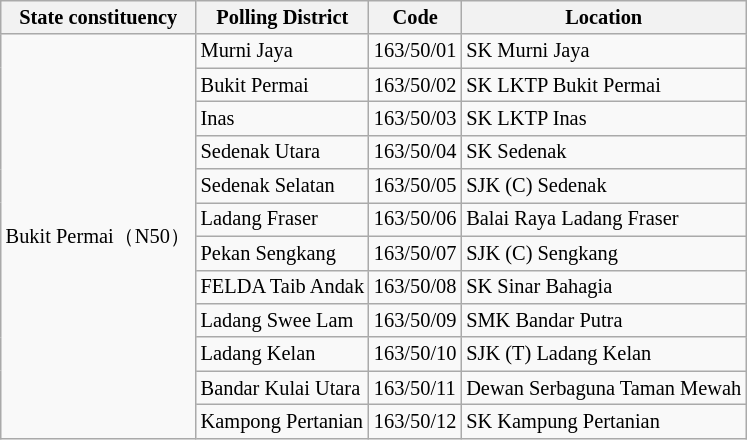<table class="wikitable sortable mw-collapsible" style="white-space:nowrap;font-size:85%">
<tr>
<th>State constituency</th>
<th>Polling District</th>
<th>Code</th>
<th>Location</th>
</tr>
<tr>
<td rowspan="12">Bukit Permai（N50）</td>
<td>Murni Jaya</td>
<td>163/50/01</td>
<td>SK Murni Jaya</td>
</tr>
<tr>
<td>Bukit Permai</td>
<td>163/50/02</td>
<td>SK LKTP Bukit Permai</td>
</tr>
<tr>
<td>Inas</td>
<td>163/50/03</td>
<td>SK LKTP Inas</td>
</tr>
<tr>
<td>Sedenak Utara</td>
<td>163/50/04</td>
<td>SK Sedenak</td>
</tr>
<tr>
<td>Sedenak Selatan</td>
<td>163/50/05</td>
<td>SJK (C) Sedenak</td>
</tr>
<tr>
<td>Ladang Fraser</td>
<td>163/50/06</td>
<td>Balai Raya Ladang Fraser</td>
</tr>
<tr>
<td>Pekan Sengkang</td>
<td>163/50/07</td>
<td>SJK (C) Sengkang</td>
</tr>
<tr>
<td>FELDA Taib Andak</td>
<td>163/50/08</td>
<td>SK Sinar Bahagia</td>
</tr>
<tr>
<td>Ladang Swee Lam</td>
<td>163/50/09</td>
<td>SMK Bandar Putra</td>
</tr>
<tr>
<td>Ladang Kelan</td>
<td>163/50/10</td>
<td>SJK (T) Ladang Kelan</td>
</tr>
<tr>
<td>Bandar Kulai Utara</td>
<td>163/50/11</td>
<td>Dewan Serbaguna Taman Mewah</td>
</tr>
<tr>
<td>Kampong Pertanian</td>
<td>163/50/12</td>
<td>SK Kampung Pertanian</td>
</tr>
</table>
